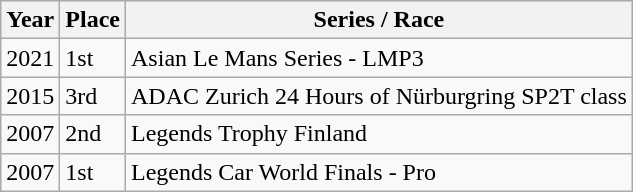<table class="wikitable">
<tr>
<th scope="col">Year</th>
<th scope="col">Place</th>
<th scope="col">Series / Race</th>
</tr>
<tr>
<td>2021</td>
<td>1st</td>
<td>Asian Le Mans Series - LMP3</td>
</tr>
<tr>
<td>2015</td>
<td>3rd</td>
<td>ADAC Zurich 24 Hours of Nürburgring SP2T class</td>
</tr>
<tr>
<td>2007</td>
<td>2nd</td>
<td>Legends Trophy Finland</td>
</tr>
<tr>
<td>2007</td>
<td>1st</td>
<td>Legends Car World Finals - Pro</td>
</tr>
</table>
